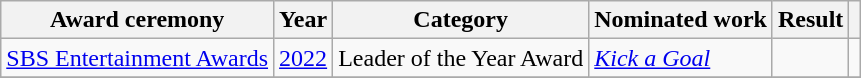<table class="wikitable plainrowheaders sortable">
<tr>
<th scope="col">Award ceremony</th>
<th scope="col">Year</th>
<th scope="col">Category</th>
<th scope="col">Nominated work</th>
<th scope="col">Result</th>
<th scope="col" class="unsortable"></th>
</tr>
<tr>
<td rowspan="1"><a href='#'>SBS Entertainment Awards</a></td>
<td style="text-align:center"><a href='#'>2022</a></td>
<td>Leader of the Year Award</td>
<td><em><a href='#'>Kick a Goal</a></em></td>
<td></td>
<td style="text-align:center" rowspan="1"></td>
</tr>
<tr>
</tr>
</table>
